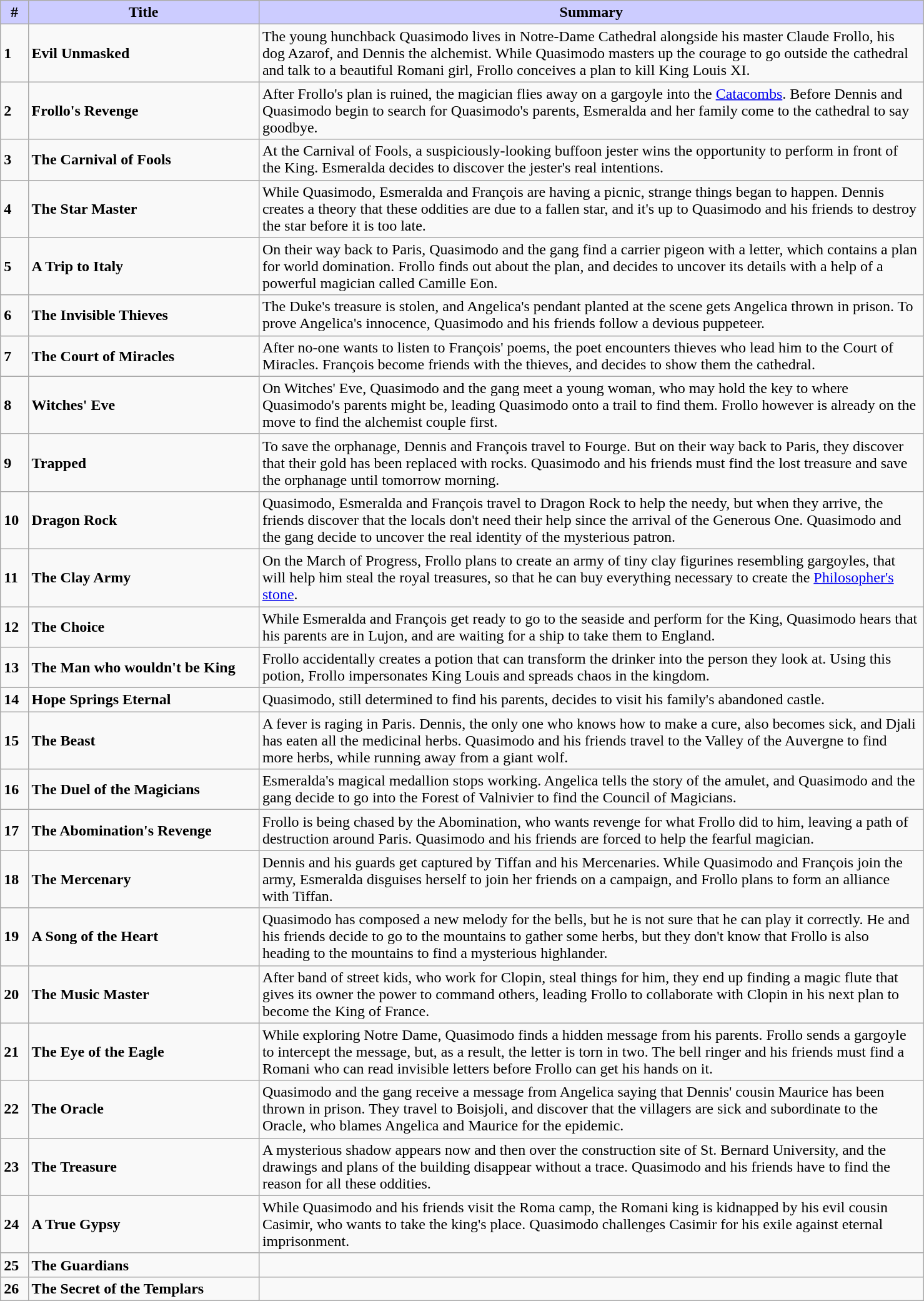<table class="wikitable" style="width:78%;">
<tr>
<th style="background:#ccf; width:3%;"><strong>#</strong></th>
<th style="background:#ccf; width:25%;"><strong>Title</strong></th>
<th style="background:#ccf;"><strong>Summary</strong></th>
</tr>
<tr>
<td><strong>1</strong></td>
<td><strong>Evil Unmasked</strong></td>
<td>The young hunchback Quasimodo lives in Notre-Dame Cathedral alongside his master Claude Frollo, his dog Azarof, and Dennis the alchemist. While Quasimodo masters up the courage to go outside the cathedral and talk to a beautiful Romani girl, Frollo conceives a plan to kill King Louis XI.</td>
</tr>
<tr>
<td><strong>2</strong></td>
<td><strong>Frollo's Revenge</strong></td>
<td>After Frollo's plan is ruined, the magician flies away on a gargoyle into the <a href='#'>Catacombs</a>. Before Dennis and Quasimodo begin to search for Quasimodo's parents, Esmeralda and her family come to the cathedral to say goodbye.</td>
</tr>
<tr>
<td><strong>3</strong></td>
<td><strong>The Carnival of Fools</strong></td>
<td>At the Carnival of Fools, a suspiciously-looking buffoon jester wins the opportunity to perform in front of the King. Esmeralda decides to discover the jester's real intentions.</td>
</tr>
<tr>
<td><strong>4</strong></td>
<td><strong>The Star Master</strong></td>
<td>While Quasimodo, Esmeralda and François are having a picnic, strange things began to happen. Dennis creates a theory that these oddities are due to a fallen star, and it's up to Quasimodo and his friends to destroy the star before it is too late.</td>
</tr>
<tr>
<td><strong>5</strong></td>
<td><strong>A Trip to Italy</strong></td>
<td>On their way back to Paris, Quasimodo and the gang find a carrier pigeon with a letter, which contains a plan for world domination. Frollo finds out about the plan, and decides to uncover its details with a help of a powerful magician called Camille Eon.</td>
</tr>
<tr>
<td><strong>6</strong></td>
<td><strong>The Invisible Thieves</strong></td>
<td>The Duke's treasure is stolen, and Angelica's pendant planted at the scene gets Angelica thrown in prison. To prove Angelica's innocence, Quasimodo and his friends follow a devious puppeteer.</td>
</tr>
<tr>
<td><strong>7</strong></td>
<td><strong>The Court of Miracles</strong></td>
<td>After no-one wants to listen to François' poems, the poet encounters thieves who lead him to the Court of Miracles. François become friends with the thieves, and decides to show them the cathedral.</td>
</tr>
<tr>
<td><strong>8</strong></td>
<td><strong>Witches' Eve</strong></td>
<td>On Witches' Eve, Quasimodo and the gang meet a young woman, who may hold the key to where Quasimodo's parents might be, leading Quasimodo onto a trail to find them. Frollo however is already on the move to find the alchemist couple first.</td>
</tr>
<tr>
<td><strong>9</strong></td>
<td><strong>Trapped</strong></td>
<td>To save the orphanage, Dennis and François travel to Fourge. But on their way back to Paris, they discover that their gold has been replaced with rocks. Quasimodo and his friends must find the lost treasure and save the orphanage until tomorrow morning.</td>
</tr>
<tr>
<td><strong>10</strong></td>
<td><strong>Dragon Rock</strong></td>
<td>Quasimodo, Esmeralda and François travel to Dragon Rock to help the needy, but when they arrive, the friends discover that the locals don't need their help since the arrival of the Generous One. Quasimodo and the gang decide to uncover the real identity of the mysterious patron.</td>
</tr>
<tr>
<td><strong>11</strong></td>
<td><strong>The Clay Army</strong></td>
<td>On the March of Progress, Frollo plans to create an army of tiny clay figurines resembling gargoyles, that will help him steal the royal treasures, so that he can buy everything necessary to create the <a href='#'>Philosopher's stone</a>.</td>
</tr>
<tr>
<td><strong>12</strong></td>
<td><strong>The Choice</strong></td>
<td>While Esmeralda and François get ready to go to the seaside and perform for the King, Quasimodo hears that his parents are in Lujon, and are waiting for a ship to take them to England.</td>
</tr>
<tr>
<td><strong>13</strong></td>
<td><strong>The Man who wouldn't be King</strong></td>
<td>Frollo accidentally creates a potion that can transform the drinker into the person they look at. Using this potion, Frollo impersonates King Louis and spreads chaos in the kingdom.</td>
</tr>
<tr>
<td><strong>14</strong></td>
<td><strong>Hope Springs Eternal</strong></td>
<td>Quasimodo, still determined to find his parents, decides to visit his family's abandoned castle.</td>
</tr>
<tr>
<td><strong>15</strong></td>
<td><strong>The Beast</strong></td>
<td>A fever is raging in Paris. Dennis, the only one who knows how to make a cure, also becomes sick, and Djali has eaten all the medicinal herbs. Quasimodo and his friends travel to the Valley of the Auvergne to find more herbs, while running away from a giant wolf.</td>
</tr>
<tr>
<td><strong>16</strong></td>
<td><strong>The Duel of the Magicians</strong></td>
<td>Esmeralda's magical medallion stops working. Angelica tells the story of the amulet, and Quasimodo and the gang decide to go into the Forest of Valnivier to find the Council of Magicians.</td>
</tr>
<tr>
<td><strong>17</strong></td>
<td><strong>The Abomination's Revenge</strong></td>
<td>Frollo is being chased by the Abomination, who wants revenge for what Frollo did to him, leaving a path of destruction around Paris. Quasimodo and his friends are forced to help the fearful magician.</td>
</tr>
<tr>
<td><strong>18</strong></td>
<td><strong>The Mercenary</strong></td>
<td>Dennis and his guards get captured by Tiffan and his Mercenaries. While Quasimodo and François join the army, Esmeralda disguises herself to join her friends on a campaign, and Frollo plans to form an alliance with Tiffan.</td>
</tr>
<tr>
<td><strong>19</strong></td>
<td><strong>A Song of the Heart</strong></td>
<td>Quasimodo has composed a new melody for the bells, but he is not sure that he can play it correctly. He and his friends decide to go to the mountains to gather some herbs, but they don't know that Frollo is also heading to the mountains to find a mysterious highlander.</td>
</tr>
<tr>
<td><strong>20</strong></td>
<td><strong>The Music Master</strong></td>
<td>After band of street kids, who work for Clopin, steal things for him, they end up finding a magic flute that gives its owner the power to command others, leading Frollo to collaborate with Clopin in his next plan to become the King of France.</td>
</tr>
<tr>
<td><strong>21</strong></td>
<td><strong>The Eye of the Eagle</strong></td>
<td>While exploring Notre Dame, Quasimodo finds a hidden message from his parents. Frollo sends a gargoyle to intercept the message, but, as a result, the letter is torn in two. The bell ringer and his friends must find a Romani who can read invisible letters before Frollo can get his hands on it.</td>
</tr>
<tr>
<td><strong>22</strong></td>
<td><strong>The Oracle</strong></td>
<td>Quasimodo and the gang receive a message from Angelica saying that Dennis' cousin Maurice has been thrown in prison. They travel to Boisjoli, and discover that the villagers are sick and subordinate to the Oracle, who blames Angelica and Maurice for the epidemic.</td>
</tr>
<tr>
<td><strong>23</strong></td>
<td><strong>The Treasure</strong></td>
<td>A mysterious shadow appears now and then over the construction site of St. Bernard University, and the drawings and plans of the building disappear without a trace. Quasimodo and his friends have to find the reason for all these oddities.</td>
</tr>
<tr>
<td><strong>24</strong></td>
<td><strong>A True Gypsy</strong></td>
<td>While Quasimodo and his friends visit the Roma camp, the Romani king is kidnapped by his evil cousin Casimir, who wants to take the king's place. Quasimodo challenges Casimir for his exile against eternal imprisonment.</td>
</tr>
<tr>
<td><strong>25</strong></td>
<td><strong>The Guardians</strong></td>
<td></td>
</tr>
<tr>
<td><strong>26</strong></td>
<td><strong>The Secret of the Templars</strong></td>
<td></td>
</tr>
</table>
